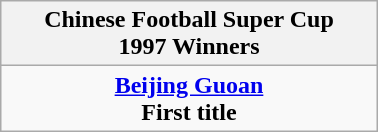<table class="wikitable" style="text-align: center; margin: 0 auto; width: 20%">
<tr>
<th>Chinese Football Super Cup <br>1997 Winners</th>
</tr>
<tr>
<td><strong><a href='#'>Beijing Guoan</a></strong><br><strong>First title</strong></td>
</tr>
</table>
